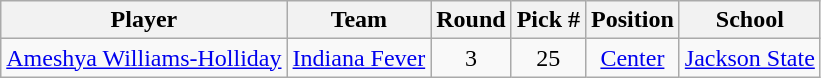<table class="wikitable" style="text-align:center;">
<tr>
<th>Player</th>
<th>Team</th>
<th>Round</th>
<th>Pick #</th>
<th>Position</th>
<th>School</th>
</tr>
<tr>
<td><a href='#'>Ameshya Williams-Holliday</a></td>
<td><a href='#'>Indiana Fever</a></td>
<td>3</td>
<td>25</td>
<td><a href='#'>Center</a></td>
<td><a href='#'>Jackson State</a></td>
</tr>
</table>
